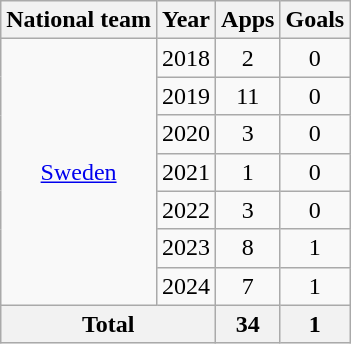<table class="wikitable" style="text-align:center">
<tr>
<th>National team</th>
<th>Year</th>
<th>Apps</th>
<th>Goals</th>
</tr>
<tr>
<td rowspan="7"><a href='#'>Sweden</a></td>
<td>2018</td>
<td>2</td>
<td>0</td>
</tr>
<tr>
<td>2019</td>
<td>11</td>
<td>0</td>
</tr>
<tr>
<td>2020</td>
<td>3</td>
<td>0</td>
</tr>
<tr>
<td>2021</td>
<td>1</td>
<td>0</td>
</tr>
<tr>
<td>2022</td>
<td>3</td>
<td>0</td>
</tr>
<tr>
<td>2023</td>
<td>8</td>
<td>1</td>
</tr>
<tr>
<td>2024</td>
<td>7</td>
<td>1</td>
</tr>
<tr>
<th colspan="2">Total</th>
<th>34</th>
<th>1</th>
</tr>
</table>
